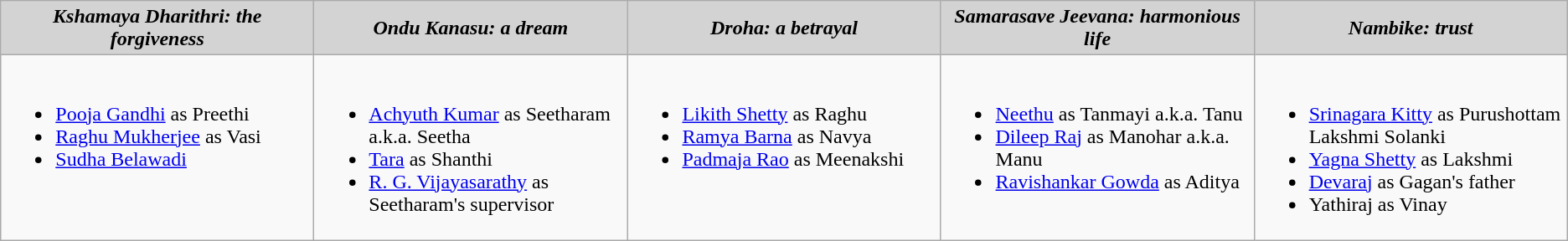<table class=wikitable>
<tr>
<th style="background:#D3D3D3; width:16%"><em>Kshamaya Dharithri: the forgiveness</em></th>
<th style="background:#D3D3D3; width:16%"><em>Ondu Kanasu: a dream</em></th>
<th style="background:#D3D3D3; width:16%"><em>Droha: a betrayal</em></th>
<th style="background:#D3D3D3; width:16%"><em>Samarasave Jeevana: harmonious life</em></th>
<th style="background:#D3D3D3; width:16%"><em>Nambike: trust</em></th>
</tr>
<tr>
<td valign="top"><br><ul><li><a href='#'>Pooja Gandhi</a> as Preethi</li><li><a href='#'>Raghu Mukherjee</a> as Vasi</li><li><a href='#'>Sudha Belawadi</a></li></ul></td>
<td valign="top"><br><ul><li><a href='#'>Achyuth Kumar</a> as Seetharam a.k.a. Seetha</li><li><a href='#'>Tara</a> as Shanthi</li><li><a href='#'>R. G. Vijayasarathy</a> as Seetharam's supervisor</li></ul></td>
<td valign="top"><br><ul><li><a href='#'>Likith Shetty</a> as Raghu</li><li><a href='#'>Ramya Barna</a> as Navya</li><li><a href='#'>Padmaja Rao</a> as Meenakshi</li></ul></td>
<td valign="top"><br><ul><li><a href='#'>Neethu</a> as Tanmayi a.k.a. Tanu</li><li><a href='#'>Dileep Raj</a> as Manohar a.k.a. Manu</li><li><a href='#'>Ravishankar Gowda</a> as Aditya</li></ul></td>
<td valign="top"><br><ul><li><a href='#'>Srinagara Kitty</a> as Purushottam Lakshmi Solanki</li><li><a href='#'>Yagna Shetty</a> as Lakshmi</li><li><a href='#'>Devaraj</a> as Gagan's father</li><li>Yathiraj as Vinay</li></ul></td>
</tr>
</table>
